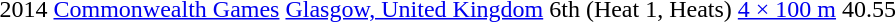<table>
<tr>
<td>2014</td>
<td><a href='#'>Commonwealth Games</a></td>
<td><a href='#'>Glasgow, United Kingdom</a></td>
<td>6th (Heat 1, Heats)</td>
<td><a href='#'>4 × 100 m</a></td>
<td>40.55</td>
</tr>
</table>
